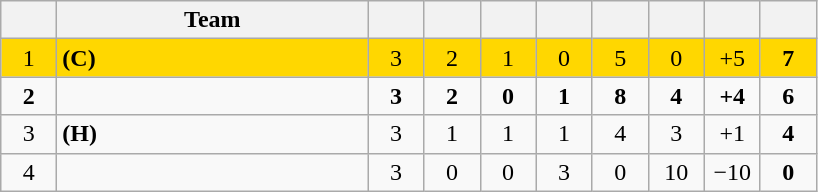<table class="wikitable" style="text-align:center;">
<tr>
<th width=30></th>
<th width=200>Team</th>
<th width=30></th>
<th width=30></th>
<th width=30></th>
<th width=30></th>
<th width=30></th>
<th width=30></th>
<th width=30></th>
<th width=30></th>
</tr>
<tr bgcolor=gold>
<td>1</td>
<td align="left"> <strong>(C)</strong></td>
<td>3</td>
<td>2</td>
<td>1</td>
<td>0</td>
<td>5</td>
<td>0</td>
<td>+5</td>
<td><strong>7</strong></td>
</tr>
<tr>
<td><strong>2</strong></td>
<td align="left"><strong></strong></td>
<td><strong>3</strong></td>
<td><strong>2</strong></td>
<td><strong>0</strong></td>
<td><strong>1</strong></td>
<td><strong>8</strong></td>
<td><strong>4</strong></td>
<td><strong>+4</strong></td>
<td><strong>6</strong></td>
</tr>
<tr>
<td>3</td>
<td align="left"> <strong>(H)</strong></td>
<td>3</td>
<td>1</td>
<td>1</td>
<td>1</td>
<td>4</td>
<td>3</td>
<td>+1</td>
<td><strong>4</strong></td>
</tr>
<tr>
<td>4</td>
<td align="left"></td>
<td>3</td>
<td>0</td>
<td>0</td>
<td>3</td>
<td>0</td>
<td>10</td>
<td>−10</td>
<td><strong>0</strong></td>
</tr>
</table>
